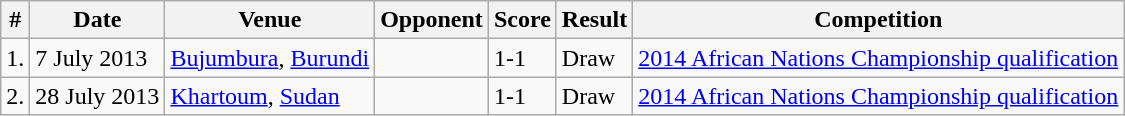<table class="wikitable">
<tr>
<th>#</th>
<th>Date</th>
<th>Venue</th>
<th>Opponent</th>
<th>Score</th>
<th>Result</th>
<th>Competition</th>
</tr>
<tr>
<td>1.</td>
<td>7 July 2013</td>
<td><a href='#'>Bujumbura</a>, <a href='#'>Burundi</a></td>
<td></td>
<td>1-1</td>
<td>Draw</td>
<td><a href='#'>2014 African Nations Championship qualification</a></td>
</tr>
<tr>
<td>2.</td>
<td>28 July 2013</td>
<td><a href='#'>Khartoum</a>, <a href='#'>Sudan</a></td>
<td></td>
<td>1-1</td>
<td>Draw</td>
<td><a href='#'>2014 African Nations Championship qualification</a></td>
</tr>
</table>
